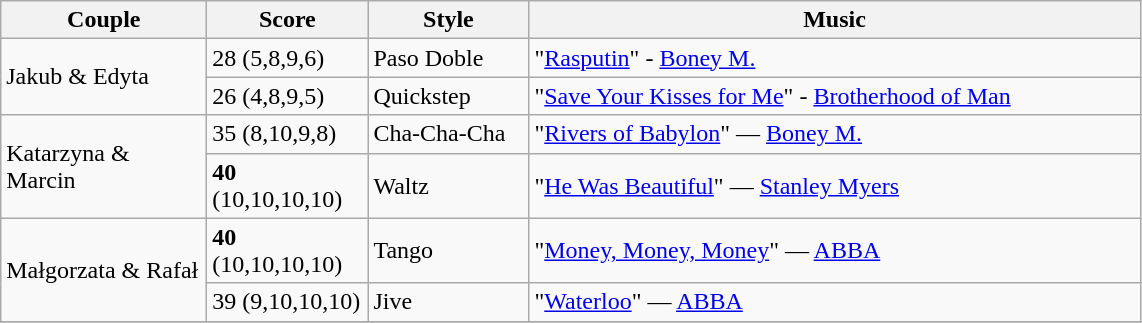<table class="wikitable">
<tr>
<th width="130">Couple</th>
<th width="100">Score</th>
<th width="100">Style</th>
<th width="400">Music</th>
</tr>
<tr>
<td rowspan=2>Jakub & Edyta</td>
<td>28 (5,8,9,6)</td>
<td>Paso Doble</td>
<td>"<a href='#'>Rasputin</a>" - <a href='#'>Boney M.</a></td>
</tr>
<tr>
<td>26 (4,8,9,5)</td>
<td>Quickstep</td>
<td>"<a href='#'>Save Your Kisses for Me</a>" - <a href='#'>Brotherhood of Man</a></td>
</tr>
<tr>
<td rowspan=2>Katarzyna & Marcin</td>
<td>35 (8,10,9,8)</td>
<td>Cha-Cha-Cha</td>
<td>"<a href='#'>Rivers of Babylon</a>" — <a href='#'>Boney M.</a></td>
</tr>
<tr>
<td><strong>40</strong> (10,10,10,10)</td>
<td>Waltz</td>
<td>"<a href='#'>He Was Beautiful</a>" — <a href='#'>Stanley Myers</a></td>
</tr>
<tr>
<td rowspan=2>Małgorzata & Rafał</td>
<td><strong>40</strong> (10,10,10,10)</td>
<td>Tango</td>
<td>"<a href='#'>Money, Money, Money</a>" — <a href='#'>ABBA</a></td>
</tr>
<tr>
<td>39 (9,10,10,10)</td>
<td>Jive</td>
<td>"<a href='#'>Waterloo</a>" — <a href='#'>ABBA</a></td>
</tr>
<tr>
</tr>
</table>
